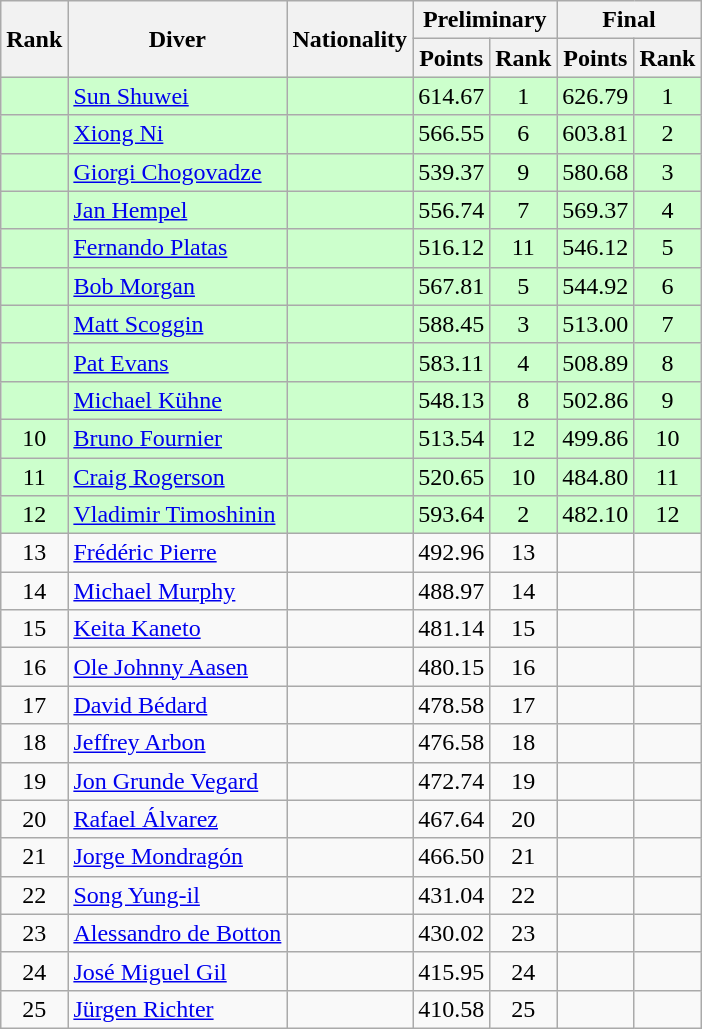<table class="wikitable sortable" style="text-align:center">
<tr>
<th rowspan=2>Rank</th>
<th rowspan=2>Diver</th>
<th rowspan=2>Nationality</th>
<th colspan=2>Preliminary</th>
<th colspan=2>Final</th>
</tr>
<tr>
<th>Points</th>
<th>Rank</th>
<th>Points</th>
<th>Rank</th>
</tr>
<tr bgcolor=ccffcc>
<td></td>
<td align=left><a href='#'>Sun Shuwei</a></td>
<td align=left></td>
<td>614.67</td>
<td>1</td>
<td>626.79</td>
<td>1</td>
</tr>
<tr bgcolor=ccffcc>
<td></td>
<td align=left><a href='#'>Xiong Ni</a></td>
<td align=left></td>
<td>566.55</td>
<td>6</td>
<td>603.81</td>
<td>2</td>
</tr>
<tr bgcolor=ccffcc>
<td></td>
<td align=left><a href='#'>Giorgi Chogovadze</a></td>
<td align=left></td>
<td>539.37</td>
<td>9</td>
<td>580.68</td>
<td>3</td>
</tr>
<tr bgcolor=ccffcc>
<td></td>
<td align=left><a href='#'>Jan Hempel</a></td>
<td align=left></td>
<td>556.74</td>
<td>7</td>
<td>569.37</td>
<td>4</td>
</tr>
<tr bgcolor=ccffcc>
<td></td>
<td align=left><a href='#'>Fernando Platas</a></td>
<td align=left></td>
<td>516.12</td>
<td>11</td>
<td>546.12</td>
<td>5</td>
</tr>
<tr bgcolor=ccffcc>
<td></td>
<td align=left><a href='#'>Bob Morgan</a></td>
<td align=left></td>
<td>567.81</td>
<td>5</td>
<td>544.92</td>
<td>6</td>
</tr>
<tr bgcolor=ccffcc>
<td></td>
<td align=left><a href='#'>Matt Scoggin</a></td>
<td align=left></td>
<td>588.45</td>
<td>3</td>
<td>513.00</td>
<td>7</td>
</tr>
<tr bgcolor=ccffcc>
<td></td>
<td align=left><a href='#'>Pat Evans</a></td>
<td align=left></td>
<td>583.11</td>
<td>4</td>
<td>508.89</td>
<td>8</td>
</tr>
<tr bgcolor=ccffcc>
<td></td>
<td align=left><a href='#'>Michael Kühne</a></td>
<td align=left></td>
<td>548.13</td>
<td>8</td>
<td>502.86</td>
<td>9</td>
</tr>
<tr bgcolor=ccffcc>
<td>10</td>
<td align=left><a href='#'>Bruno Fournier</a></td>
<td align=left></td>
<td>513.54</td>
<td>12</td>
<td>499.86</td>
<td>10</td>
</tr>
<tr bgcolor=ccffcc>
<td>11</td>
<td align=left><a href='#'>Craig Rogerson</a></td>
<td align=left></td>
<td>520.65</td>
<td>10</td>
<td>484.80</td>
<td>11</td>
</tr>
<tr bgcolor=ccffcc>
<td>12</td>
<td align=left><a href='#'>Vladimir Timoshinin</a></td>
<td align=left></td>
<td>593.64</td>
<td>2</td>
<td>482.10</td>
<td>12</td>
</tr>
<tr>
<td>13</td>
<td align=left><a href='#'>Frédéric Pierre</a></td>
<td align=left></td>
<td>492.96</td>
<td>13</td>
<td></td>
<td></td>
</tr>
<tr>
<td>14</td>
<td align=left><a href='#'>Michael Murphy</a></td>
<td align=left></td>
<td>488.97</td>
<td>14</td>
<td></td>
<td></td>
</tr>
<tr>
<td>15</td>
<td align=left><a href='#'>Keita Kaneto</a></td>
<td align=left></td>
<td>481.14</td>
<td>15</td>
<td></td>
<td></td>
</tr>
<tr>
<td>16</td>
<td align=left><a href='#'>Ole Johnny Aasen</a></td>
<td align=left></td>
<td>480.15</td>
<td>16</td>
<td></td>
<td></td>
</tr>
<tr>
<td>17</td>
<td align=left><a href='#'>David Bédard</a></td>
<td align=left></td>
<td>478.58</td>
<td>17</td>
<td></td>
<td></td>
</tr>
<tr>
<td>18</td>
<td align=left><a href='#'>Jeffrey Arbon</a></td>
<td align=left></td>
<td>476.58</td>
<td>18</td>
<td></td>
<td></td>
</tr>
<tr>
<td>19</td>
<td align=left><a href='#'>Jon Grunde Vegard</a></td>
<td align=left></td>
<td>472.74</td>
<td>19</td>
<td></td>
<td></td>
</tr>
<tr>
<td>20</td>
<td align=left><a href='#'>Rafael Álvarez</a></td>
<td align=left></td>
<td>467.64</td>
<td>20</td>
<td></td>
<td></td>
</tr>
<tr>
<td>21</td>
<td align=left><a href='#'>Jorge Mondragón</a></td>
<td align=left></td>
<td>466.50</td>
<td>21</td>
<td></td>
<td></td>
</tr>
<tr>
<td>22</td>
<td align=left><a href='#'>Song Yung-il</a></td>
<td align=left></td>
<td>431.04</td>
<td>22</td>
<td></td>
<td></td>
</tr>
<tr>
<td>23</td>
<td align=left><a href='#'>Alessandro de Botton</a></td>
<td align=left></td>
<td>430.02</td>
<td>23</td>
<td></td>
<td></td>
</tr>
<tr>
<td>24</td>
<td align=left><a href='#'>José Miguel Gil</a></td>
<td align=left></td>
<td>415.95</td>
<td>24</td>
<td></td>
<td></td>
</tr>
<tr>
<td>25</td>
<td align=left><a href='#'>Jürgen Richter</a></td>
<td align=left></td>
<td>410.58</td>
<td>25</td>
<td></td>
<td></td>
</tr>
</table>
